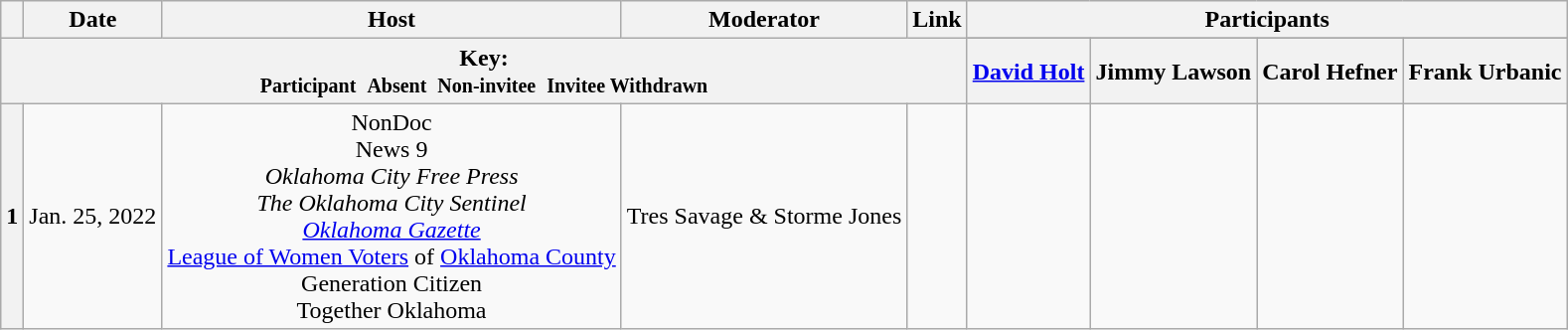<table class="wikitable" style="text-align:center;">
<tr>
<th scope="col"></th>
<th scope="col">Date</th>
<th scope="col">Host</th>
<th scope="col">Moderator</th>
<th scope="col">Link</th>
<th colspan="4" scope="col">Participants</th>
</tr>
<tr>
<th colspan="5" rowspan="2">Key:<br> <small>Participant </small>  <small>Absent </small>  <small>Non-invitee </small>  <small>Invitee  Withdrawn</small></th>
</tr>
<tr>
<th scope="col"><a href='#'>David Holt</a></th>
<th scope="col">Jimmy Lawson</th>
<th scope="col">Carol Hefner</th>
<th scope="col">Frank Urbanic</th>
</tr>
<tr>
<th scope="row">1</th>
<td style="white-space:nowrap;">Jan. 25, 2022</td>
<td style="white-space:nowrap;">NonDoc<br>News 9<br><em>Oklahoma City Free Press</em><br><em>The Oklahoma City Sentinel</em><br><em><a href='#'>Oklahoma Gazette</a></em><br><a href='#'>League of Women Voters</a> of <a href='#'>Oklahoma County</a><br>Generation Citizen<br>Together Oklahoma</td>
<td style="white-space:nowrap;">Tres Savage & Storme Jones</td>
<td style="white-space:nowrap;"></td>
<td></td>
<td></td>
<td></td>
<td></td>
</tr>
</table>
